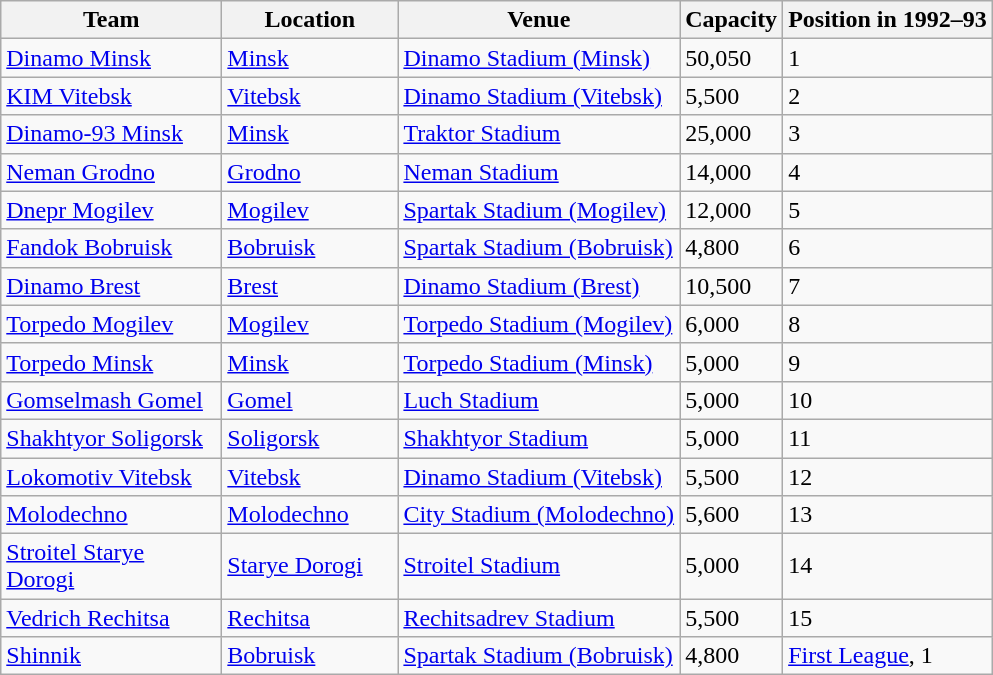<table class="wikitable sortable" style="text-align:left">
<tr>
<th>Team</th>
<th>Location</th>
<th>Venue</th>
<th>Capacity</th>
<th>Position in 1992–93</th>
</tr>
<tr>
<td width=140><a href='#'>Dinamo Minsk</a></td>
<td width=110><a href='#'>Minsk</a></td>
<td><a href='#'>Dinamo Stadium (Minsk)</a></td>
<td>50,050</td>
<td>1</td>
</tr>
<tr>
<td><a href='#'>KIM Vitebsk</a></td>
<td><a href='#'>Vitebsk</a></td>
<td><a href='#'>Dinamo Stadium (Vitebsk)</a></td>
<td>5,500</td>
<td>2</td>
</tr>
<tr>
<td><a href='#'>Dinamo-93 Minsk</a></td>
<td><a href='#'>Minsk</a></td>
<td><a href='#'>Traktor Stadium</a></td>
<td>25,000</td>
<td>3</td>
</tr>
<tr>
<td><a href='#'>Neman Grodno</a></td>
<td><a href='#'>Grodno</a></td>
<td><a href='#'>Neman Stadium</a></td>
<td>14,000</td>
<td>4</td>
</tr>
<tr>
<td><a href='#'>Dnepr Mogilev</a></td>
<td><a href='#'>Mogilev</a></td>
<td><a href='#'>Spartak Stadium (Mogilev)</a></td>
<td>12,000</td>
<td>5</td>
</tr>
<tr>
<td><a href='#'>Fandok Bobruisk</a></td>
<td><a href='#'>Bobruisk</a></td>
<td><a href='#'>Spartak Stadium (Bobruisk)</a></td>
<td>4,800</td>
<td>6</td>
</tr>
<tr>
<td><a href='#'>Dinamo Brest</a></td>
<td><a href='#'>Brest</a></td>
<td><a href='#'>Dinamo Stadium (Brest)</a></td>
<td>10,500</td>
<td>7</td>
</tr>
<tr>
<td><a href='#'>Torpedo Mogilev</a></td>
<td><a href='#'>Mogilev</a></td>
<td><a href='#'>Torpedo Stadium (Mogilev)</a></td>
<td>6,000</td>
<td>8</td>
</tr>
<tr>
<td><a href='#'>Torpedo Minsk</a></td>
<td><a href='#'>Minsk</a></td>
<td><a href='#'>Torpedo Stadium (Minsk)</a></td>
<td>5,000</td>
<td>9</td>
</tr>
<tr>
<td><a href='#'>Gomselmash Gomel</a></td>
<td><a href='#'>Gomel</a></td>
<td><a href='#'>Luch Stadium</a></td>
<td>5,000</td>
<td>10</td>
</tr>
<tr>
<td><a href='#'>Shakhtyor Soligorsk</a></td>
<td><a href='#'>Soligorsk</a></td>
<td><a href='#'>Shakhtyor Stadium</a></td>
<td>5,000</td>
<td>11</td>
</tr>
<tr>
<td><a href='#'>Lokomotiv Vitebsk</a></td>
<td><a href='#'>Vitebsk</a></td>
<td><a href='#'>Dinamo Stadium (Vitebsk)</a></td>
<td>5,500</td>
<td>12</td>
</tr>
<tr>
<td><a href='#'>Molodechno</a></td>
<td><a href='#'>Molodechno</a></td>
<td><a href='#'>City Stadium (Molodechno)</a></td>
<td>5,600</td>
<td>13</td>
</tr>
<tr>
<td><a href='#'>Stroitel Starye Dorogi</a></td>
<td><a href='#'>Starye Dorogi</a></td>
<td><a href='#'>Stroitel Stadium</a></td>
<td>5,000</td>
<td>14</td>
</tr>
<tr>
<td><a href='#'>Vedrich Rechitsa</a></td>
<td><a href='#'>Rechitsa</a></td>
<td><a href='#'>Rechitsadrev Stadium</a></td>
<td>5,500</td>
<td>15</td>
</tr>
<tr>
<td><a href='#'>Shinnik</a></td>
<td><a href='#'>Bobruisk</a></td>
<td><a href='#'>Spartak Stadium (Bobruisk)</a></td>
<td>4,800</td>
<td><a href='#'>First League</a>, 1</td>
</tr>
</table>
